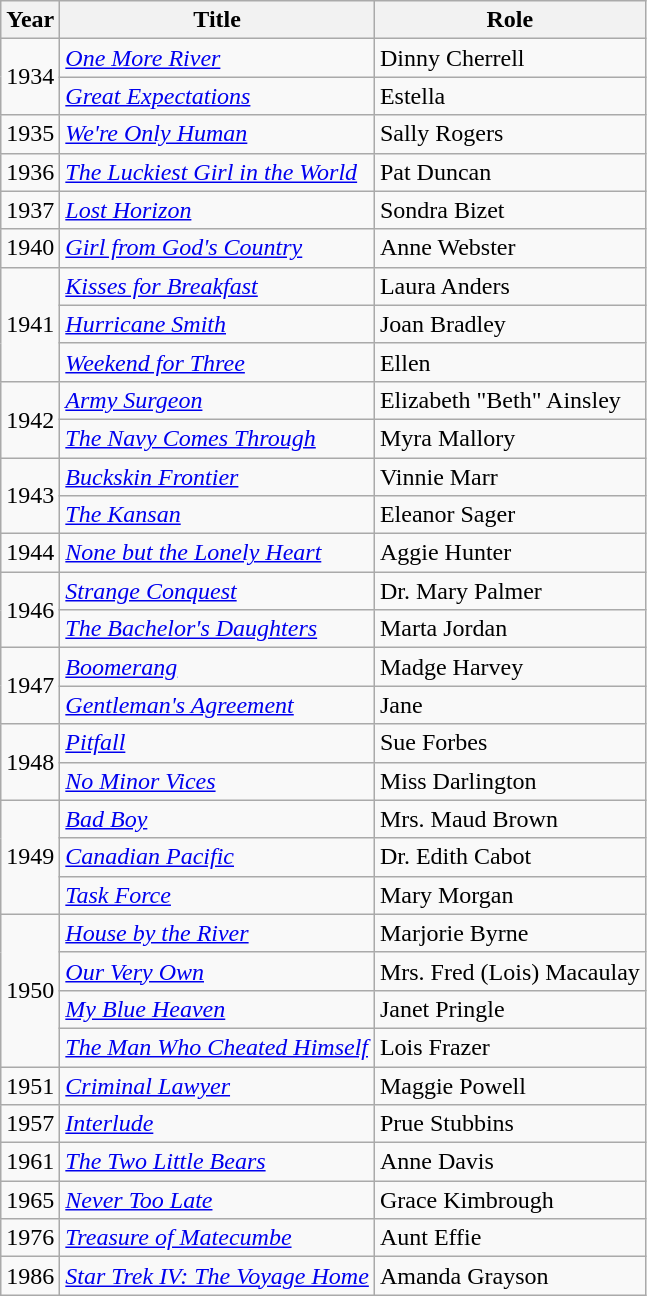<table class="wikitable sortable">
<tr>
<th>Year</th>
<th>Title</th>
<th>Role</th>
</tr>
<tr>
<td rowspan=2>1934</td>
<td><em><a href='#'>One More River</a></em></td>
<td>Dinny Cherrell</td>
</tr>
<tr>
<td><em><a href='#'>Great Expectations</a></em></td>
<td>Estella</td>
</tr>
<tr>
<td>1935</td>
<td><em><a href='#'>We're Only Human</a></em></td>
<td>Sally Rogers</td>
</tr>
<tr>
<td>1936</td>
<td><em><a href='#'>The Luckiest Girl in the World</a></em></td>
<td>Pat Duncan</td>
</tr>
<tr>
<td>1937</td>
<td><em><a href='#'>Lost Horizon</a></em></td>
<td>Sondra Bizet</td>
</tr>
<tr>
<td>1940</td>
<td><em><a href='#'>Girl from God's Country</a></em></td>
<td>Anne Webster</td>
</tr>
<tr>
<td rowspan=3>1941</td>
<td><em><a href='#'>Kisses for Breakfast</a></em></td>
<td>Laura Anders</td>
</tr>
<tr>
<td><em><a href='#'>Hurricane Smith</a></em></td>
<td>Joan Bradley</td>
</tr>
<tr>
<td><em><a href='#'>Weekend for Three</a></em></td>
<td>Ellen</td>
</tr>
<tr>
<td rowspan=2>1942</td>
<td><em><a href='#'>Army Surgeon</a></em></td>
<td>Elizabeth "Beth" Ainsley</td>
</tr>
<tr>
<td><em><a href='#'>The Navy Comes Through</a></em></td>
<td>Myra Mallory</td>
</tr>
<tr>
<td rowspan=2>1943</td>
<td><em><a href='#'>Buckskin Frontier</a></em></td>
<td>Vinnie Marr</td>
</tr>
<tr>
<td><em><a href='#'>The Kansan</a></em></td>
<td>Eleanor Sager</td>
</tr>
<tr>
<td>1944</td>
<td><em><a href='#'>None but the Lonely Heart</a></em></td>
<td>Aggie Hunter</td>
</tr>
<tr>
<td rowspan=2>1946</td>
<td><em><a href='#'>Strange Conquest</a></em></td>
<td>Dr. Mary Palmer</td>
</tr>
<tr>
<td><em><a href='#'>The Bachelor's Daughters</a></em></td>
<td>Marta Jordan</td>
</tr>
<tr>
<td rowspan=2>1947</td>
<td><em><a href='#'>Boomerang</a></em></td>
<td>Madge Harvey</td>
</tr>
<tr>
<td><em><a href='#'>Gentleman's Agreement</a></em></td>
<td>Jane</td>
</tr>
<tr>
<td rowspan=2>1948</td>
<td><em><a href='#'>Pitfall</a></em></td>
<td>Sue Forbes</td>
</tr>
<tr>
<td><em><a href='#'>No Minor Vices</a></em></td>
<td>Miss Darlington</td>
</tr>
<tr>
<td rowspan=3>1949</td>
<td><em><a href='#'>Bad Boy</a></em></td>
<td>Mrs. Maud Brown</td>
</tr>
<tr>
<td><em><a href='#'>Canadian Pacific</a></em></td>
<td>Dr. Edith Cabot</td>
</tr>
<tr>
<td><em><a href='#'>Task Force</a></em></td>
<td>Mary Morgan</td>
</tr>
<tr>
<td rowspan=4>1950</td>
<td><em><a href='#'>House by the River</a></em></td>
<td>Marjorie Byrne</td>
</tr>
<tr>
<td><em><a href='#'>Our Very Own</a></em></td>
<td>Mrs. Fred (Lois) Macaulay</td>
</tr>
<tr>
<td><em><a href='#'>My Blue Heaven</a></em></td>
<td>Janet Pringle</td>
</tr>
<tr>
<td><em><a href='#'>The Man Who Cheated Himself</a></em></td>
<td>Lois Frazer</td>
</tr>
<tr>
<td>1951</td>
<td><em><a href='#'>Criminal Lawyer</a></em></td>
<td>Maggie Powell</td>
</tr>
<tr>
<td>1957</td>
<td><em><a href='#'>Interlude</a></em></td>
<td>Prue Stubbins</td>
</tr>
<tr>
<td>1961</td>
<td><em><a href='#'>The Two Little Bears</a></em></td>
<td>Anne Davis</td>
</tr>
<tr>
<td>1965</td>
<td><em><a href='#'>Never Too Late</a></em></td>
<td>Grace Kimbrough</td>
</tr>
<tr>
<td>1976</td>
<td><em><a href='#'>Treasure of Matecumbe</a></em></td>
<td>Aunt Effie</td>
</tr>
<tr>
<td>1986</td>
<td><em><a href='#'>Star Trek IV: The Voyage Home</a></em></td>
<td>Amanda Grayson</td>
</tr>
</table>
